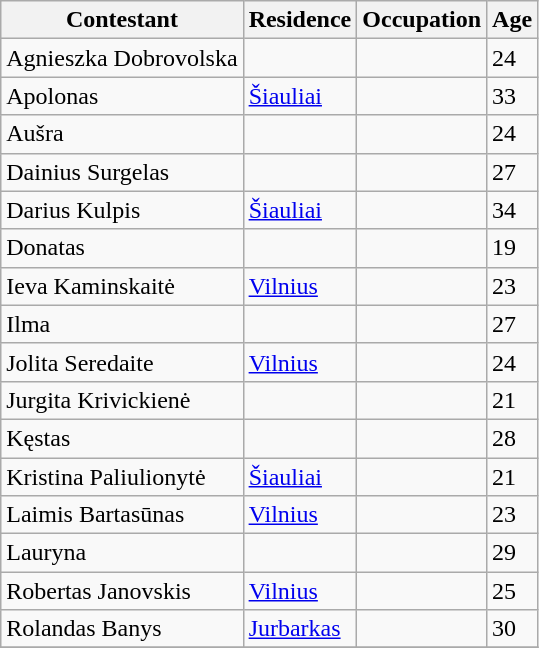<table class=wikitable>
<tr>
<th>Contestant</th>
<th>Residence</th>
<th>Occupation</th>
<th>Age</th>
</tr>
<tr>
<td>Agnieszka Dobrovolska</td>
<td></td>
<td></td>
<td>24</td>
</tr>
<tr>
<td>Apolonas</td>
<td><a href='#'>Šiauliai</a></td>
<td></td>
<td>33</td>
</tr>
<tr>
<td>Aušra</td>
<td></td>
<td></td>
<td>24</td>
</tr>
<tr>
<td>Dainius Surgelas</td>
<td></td>
<td></td>
<td>27</td>
</tr>
<tr>
<td>Darius Kulpis</td>
<td><a href='#'>Šiauliai</a></td>
<td></td>
<td>34</td>
</tr>
<tr>
<td>Donatas</td>
<td></td>
<td></td>
<td>19</td>
</tr>
<tr>
<td>Ieva Kaminskaitė</td>
<td><a href='#'>Vilnius</a></td>
<td></td>
<td>23</td>
</tr>
<tr>
<td>Ilma</td>
<td></td>
<td></td>
<td>27</td>
</tr>
<tr>
<td>Jolita Seredaite</td>
<td><a href='#'>Vilnius</a></td>
<td></td>
<td>24</td>
</tr>
<tr>
<td>Jurgita Krivickienė</td>
<td></td>
<td></td>
<td>21</td>
</tr>
<tr>
<td>Kęstas</td>
<td></td>
<td></td>
<td>28</td>
</tr>
<tr>
<td>Kristina Paliulionytė</td>
<td><a href='#'>Šiauliai</a></td>
<td></td>
<td>21</td>
</tr>
<tr>
<td>Laimis Bartasūnas</td>
<td><a href='#'>Vilnius</a></td>
<td></td>
<td>23</td>
</tr>
<tr>
<td>Lauryna</td>
<td></td>
<td></td>
<td>29</td>
</tr>
<tr>
<td>Robertas Janovskis</td>
<td><a href='#'>Vilnius</a></td>
<td></td>
<td>25</td>
</tr>
<tr>
<td>Rolandas Banys</td>
<td><a href='#'>Jurbarkas</a></td>
<td></td>
<td>30</td>
</tr>
<tr>
</tr>
</table>
